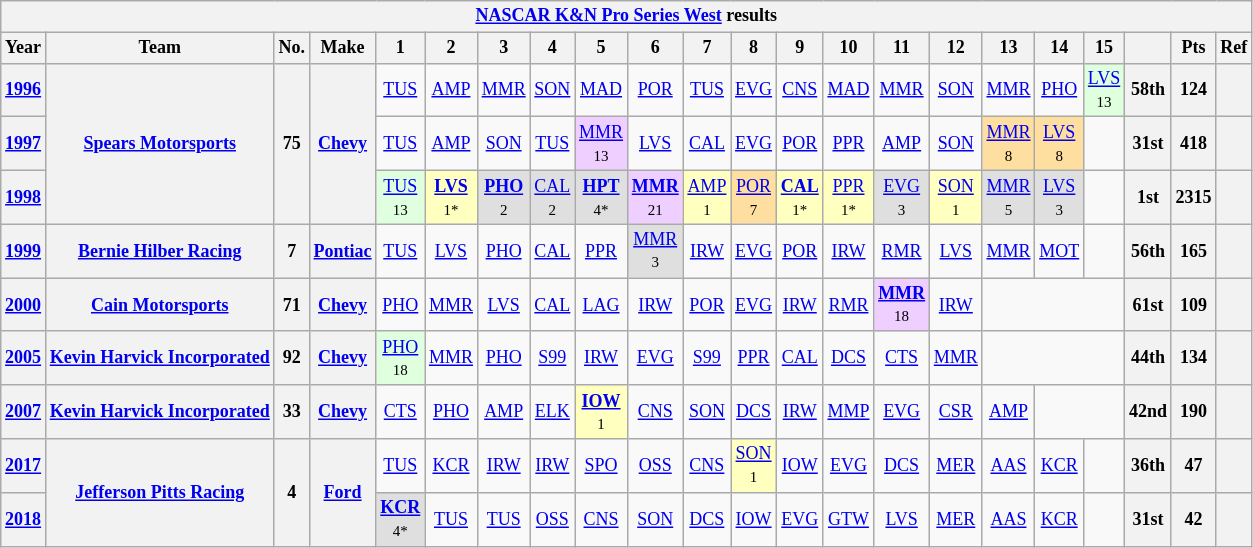<table class="wikitable" style="text-align:center; font-size:75%">
<tr>
<th colspan=23><a href='#'>NASCAR K&N Pro Series West</a> results</th>
</tr>
<tr>
<th>Year</th>
<th>Team</th>
<th>No.</th>
<th>Make</th>
<th>1</th>
<th>2</th>
<th>3</th>
<th>4</th>
<th>5</th>
<th>6</th>
<th>7</th>
<th>8</th>
<th>9</th>
<th>10</th>
<th>11</th>
<th>12</th>
<th>13</th>
<th>14</th>
<th>15</th>
<th></th>
<th>Pts</th>
<th>Ref</th>
</tr>
<tr>
<th><a href='#'>1996</a></th>
<th rowspan=3><a href='#'>Spears Motorsports</a></th>
<th rowspan=3>75</th>
<th rowspan=3><a href='#'>Chevy</a></th>
<td><a href='#'>TUS</a></td>
<td><a href='#'>AMP</a></td>
<td><a href='#'>MMR</a></td>
<td><a href='#'>SON</a></td>
<td><a href='#'>MAD</a></td>
<td><a href='#'>POR</a></td>
<td><a href='#'>TUS</a></td>
<td><a href='#'>EVG</a></td>
<td><a href='#'>CNS</a></td>
<td><a href='#'>MAD</a></td>
<td><a href='#'>MMR</a></td>
<td><a href='#'>SON</a></td>
<td><a href='#'>MMR</a></td>
<td><a href='#'>PHO</a></td>
<td style="background:#DFFFDF;"><a href='#'>LVS</a><br><small>13</small></td>
<th>58th</th>
<th>124</th>
<th></th>
</tr>
<tr>
<th><a href='#'>1997</a></th>
<td><a href='#'>TUS</a></td>
<td><a href='#'>AMP</a></td>
<td><a href='#'>SON</a></td>
<td><a href='#'>TUS</a></td>
<td style="background:#EFCFFF;"><a href='#'>MMR</a><br><small>13</small></td>
<td><a href='#'>LVS</a></td>
<td><a href='#'>CAL</a></td>
<td><a href='#'>EVG</a></td>
<td><a href='#'>POR</a></td>
<td><a href='#'>PPR</a></td>
<td><a href='#'>AMP</a></td>
<td><a href='#'>SON</a></td>
<td style="background:#FFDF9F;"><a href='#'>MMR</a><br><small>8</small></td>
<td style="background:#FFDF9F;"><a href='#'>LVS</a><br><small>8</small></td>
<td></td>
<th>31st</th>
<th>418</th>
<th></th>
</tr>
<tr>
<th><a href='#'>1998</a></th>
<td style="background:#DFFFDF;"><a href='#'>TUS</a><br><small>13</small></td>
<td style="background:#FFFFBF;"><strong><a href='#'>LVS</a></strong><br><small>1*</small></td>
<td style="background:#DFDFDF;"><strong><a href='#'>PHO</a></strong><br><small>2</small></td>
<td style="background:#DFDFDF;"><a href='#'>CAL</a><br><small>2</small></td>
<td style="background:#DFDFDF;"><strong><a href='#'>HPT</a></strong><br><small>4*</small></td>
<td style="background:#EFCFFF;"><strong><a href='#'>MMR</a></strong><br><small>21</small></td>
<td style="background:#FFFFBF;"><a href='#'>AMP</a><br><small>1</small></td>
<td style="background:#FFDF9F;"><a href='#'>POR</a><br><small>7</small></td>
<td style="background:#FFFFBF;"><strong><a href='#'>CAL</a></strong><br><small>1*</small></td>
<td style="background:#FFFFBF;"><a href='#'>PPR</a><br><small>1*</small></td>
<td style="background:#DFDFDF;"><a href='#'>EVG</a><br><small>3</small></td>
<td style="background:#FFFFBF;"><a href='#'>SON</a><br><small>1</small></td>
<td style="background:#DFDFDF;"><a href='#'>MMR</a><br><small>5</small></td>
<td style="background:#DFDFDF;"><a href='#'>LVS</a><br><small>3</small></td>
<td></td>
<th>1st</th>
<th>2315</th>
<th></th>
</tr>
<tr>
<th><a href='#'>1999</a></th>
<th><a href='#'>Bernie Hilber Racing</a></th>
<th>7</th>
<th><a href='#'>Pontiac</a></th>
<td><a href='#'>TUS</a></td>
<td><a href='#'>LVS</a></td>
<td><a href='#'>PHO</a></td>
<td><a href='#'>CAL</a></td>
<td><a href='#'>PPR</a></td>
<td style="background:#DFDFDF;"><a href='#'>MMR</a><br><small>3</small></td>
<td><a href='#'>IRW</a></td>
<td><a href='#'>EVG</a></td>
<td><a href='#'>POR</a></td>
<td><a href='#'>IRW</a></td>
<td><a href='#'>RMR</a></td>
<td><a href='#'>LVS</a></td>
<td><a href='#'>MMR</a></td>
<td><a href='#'>MOT</a></td>
<td></td>
<th>56th</th>
<th>165</th>
<th></th>
</tr>
<tr>
<th><a href='#'>2000</a></th>
<th><a href='#'>Cain Motorsports</a></th>
<th>71</th>
<th><a href='#'>Chevy</a></th>
<td><a href='#'>PHO</a></td>
<td><a href='#'>MMR</a></td>
<td><a href='#'>LVS</a></td>
<td><a href='#'>CAL</a></td>
<td><a href='#'>LAG</a></td>
<td><a href='#'>IRW</a></td>
<td><a href='#'>POR</a></td>
<td><a href='#'>EVG</a></td>
<td><a href='#'>IRW</a></td>
<td><a href='#'>RMR</a></td>
<td style="background:#EFCFFF;"><strong><a href='#'>MMR</a></strong><br><small>18</small></td>
<td><a href='#'>IRW</a></td>
<td colspan=3></td>
<th>61st</th>
<th>109</th>
<th></th>
</tr>
<tr>
<th><a href='#'>2005</a></th>
<th><a href='#'>Kevin Harvick Incorporated</a></th>
<th>92</th>
<th><a href='#'>Chevy</a></th>
<td style="background:#DFFFDF;"><a href='#'>PHO</a><br><small>18</small></td>
<td><a href='#'>MMR</a></td>
<td><a href='#'>PHO</a></td>
<td><a href='#'>S99</a></td>
<td><a href='#'>IRW</a></td>
<td><a href='#'>EVG</a></td>
<td><a href='#'>S99</a></td>
<td><a href='#'>PPR</a></td>
<td><a href='#'>CAL</a></td>
<td><a href='#'>DCS</a></td>
<td><a href='#'>CTS</a></td>
<td><a href='#'>MMR</a></td>
<td colspan=3></td>
<th>44th</th>
<th>134</th>
<th></th>
</tr>
<tr>
<th><a href='#'>2007</a></th>
<th><a href='#'>Kevin Harvick Incorporated</a></th>
<th>33</th>
<th><a href='#'>Chevy</a></th>
<td><a href='#'>CTS</a></td>
<td><a href='#'>PHO</a></td>
<td><a href='#'>AMP</a></td>
<td><a href='#'>ELK</a></td>
<td style="background:#FFFFBF;"><strong><a href='#'>IOW</a></strong><br><small>1</small></td>
<td><a href='#'>CNS</a></td>
<td><a href='#'>SON</a></td>
<td><a href='#'>DCS</a></td>
<td><a href='#'>IRW</a></td>
<td><a href='#'>MMP</a></td>
<td><a href='#'>EVG</a></td>
<td><a href='#'>CSR</a></td>
<td><a href='#'>AMP</a></td>
<td colspan=2></td>
<th>42nd</th>
<th>190</th>
<th></th>
</tr>
<tr>
<th><a href='#'>2017</a></th>
<th rowspan=2><a href='#'>Jefferson Pitts Racing</a></th>
<th rowspan=2>4</th>
<th rowspan=2><a href='#'>Ford</a></th>
<td><a href='#'>TUS</a></td>
<td><a href='#'>KCR</a></td>
<td><a href='#'>IRW</a></td>
<td><a href='#'>IRW</a></td>
<td><a href='#'>SPO</a></td>
<td><a href='#'>OSS</a></td>
<td><a href='#'>CNS</a></td>
<td style="background:#FFFFBF;"><a href='#'>SON</a><br><small>1</small></td>
<td><a href='#'>IOW</a></td>
<td><a href='#'>EVG</a></td>
<td><a href='#'>DCS</a></td>
<td><a href='#'>MER</a></td>
<td><a href='#'>AAS</a></td>
<td><a href='#'>KCR</a></td>
<td></td>
<th>36th</th>
<th>47</th>
<th></th>
</tr>
<tr>
<th><a href='#'>2018</a></th>
<td style="background:#DFDFDF;"><strong><a href='#'>KCR</a></strong><br><small>4*</small></td>
<td><a href='#'>TUS</a></td>
<td><a href='#'>TUS</a></td>
<td><a href='#'>OSS</a></td>
<td><a href='#'>CNS</a></td>
<td><a href='#'>SON</a></td>
<td><a href='#'>DCS</a></td>
<td><a href='#'>IOW</a></td>
<td><a href='#'>EVG</a></td>
<td><a href='#'>GTW</a></td>
<td><a href='#'>LVS</a></td>
<td><a href='#'>MER</a></td>
<td><a href='#'>AAS</a></td>
<td><a href='#'>KCR</a></td>
<td></td>
<th>31st</th>
<th>42</th>
<th></th>
</tr>
</table>
